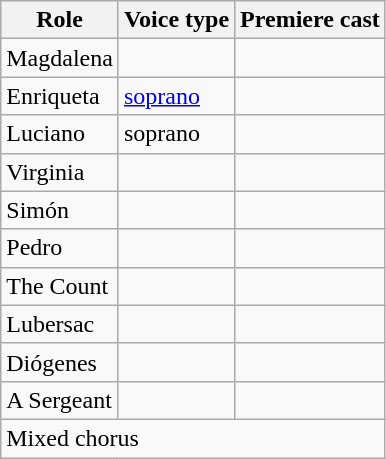<table class="wikitable">
<tr>
<th>Role</th>
<th>Voice type</th>
<th>Premiere cast</th>
</tr>
<tr>
<td>Magdalena</td>
<td></td>
<td></td>
</tr>
<tr>
<td>Enriqueta</td>
<td><a href='#'>soprano</a></td>
<td></td>
</tr>
<tr>
<td>Luciano</td>
<td>soprano</td>
<td></td>
</tr>
<tr>
<td>Virginia</td>
<td></td>
<td></td>
</tr>
<tr>
<td>Simón</td>
<td></td>
<td></td>
</tr>
<tr>
<td>Pedro</td>
<td></td>
<td></td>
</tr>
<tr>
<td>The Count</td>
<td></td>
<td></td>
</tr>
<tr>
<td>Lubersac</td>
<td></td>
<td></td>
</tr>
<tr>
<td>Diógenes</td>
<td></td>
<td></td>
</tr>
<tr>
<td>A Sergeant</td>
<td></td>
<td></td>
</tr>
<tr>
<td colspan="3">Mixed chorus</td>
</tr>
</table>
